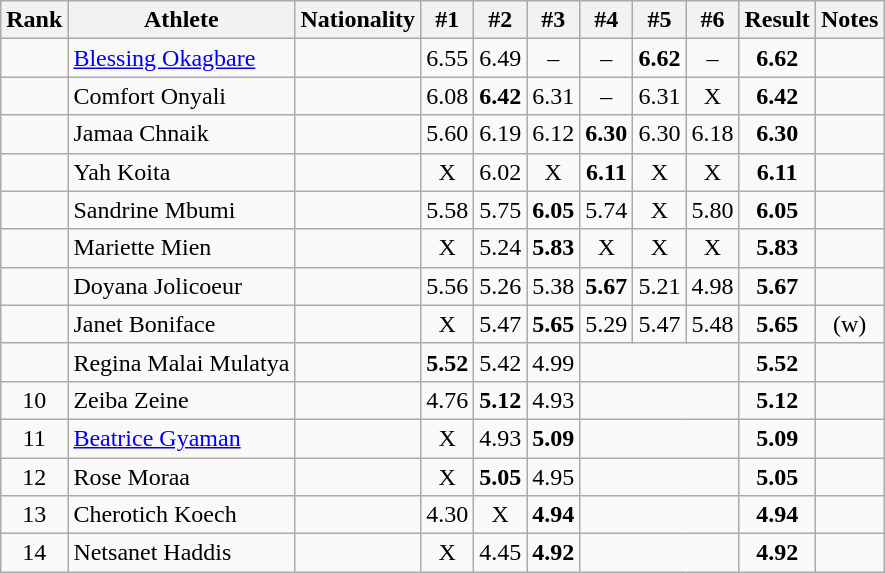<table class="wikitable sortable" style="text-align:center">
<tr>
<th>Rank</th>
<th>Athlete</th>
<th>Nationality</th>
<th>#1</th>
<th>#2</th>
<th>#3</th>
<th>#4</th>
<th>#5</th>
<th>#6</th>
<th>Result</th>
<th>Notes</th>
</tr>
<tr>
<td></td>
<td align=left><a href='#'>Blessing Okagbare</a></td>
<td align=left></td>
<td>6.55</td>
<td>6.49</td>
<td>–</td>
<td>–</td>
<td><strong>6.62</strong></td>
<td>–</td>
<td><strong>6.62</strong></td>
<td></td>
</tr>
<tr>
<td></td>
<td align=left>Comfort Onyali</td>
<td align=left></td>
<td>6.08</td>
<td><strong>6.42</strong></td>
<td>6.31</td>
<td>–</td>
<td>6.31</td>
<td>X</td>
<td><strong>6.42</strong></td>
<td></td>
</tr>
<tr>
<td></td>
<td align=left>Jamaa Chnaik</td>
<td align=left></td>
<td>5.60</td>
<td>6.19</td>
<td>6.12</td>
<td><strong>6.30</strong></td>
<td>6.30</td>
<td>6.18</td>
<td><strong>6.30</strong></td>
<td></td>
</tr>
<tr>
<td></td>
<td align=left>Yah Koita</td>
<td align=left></td>
<td>X</td>
<td>6.02</td>
<td>X</td>
<td><strong>6.11</strong></td>
<td>X</td>
<td>X</td>
<td><strong>6.11</strong></td>
<td></td>
</tr>
<tr>
<td></td>
<td align=left>Sandrine Mbumi</td>
<td align=left></td>
<td>5.58</td>
<td>5.75</td>
<td><strong>6.05</strong></td>
<td>5.74</td>
<td>X</td>
<td>5.80</td>
<td><strong>6.05</strong></td>
<td></td>
</tr>
<tr>
<td></td>
<td align=left>Mariette Mien</td>
<td align=left></td>
<td>X</td>
<td>5.24</td>
<td><strong>5.83</strong></td>
<td>X</td>
<td>X</td>
<td>X</td>
<td><strong>5.83</strong></td>
<td></td>
</tr>
<tr>
<td></td>
<td align=left>Doyana Jolicoeur</td>
<td align=left></td>
<td>5.56</td>
<td>5.26</td>
<td>5.38</td>
<td><strong>5.67</strong></td>
<td>5.21</td>
<td>4.98</td>
<td><strong>5.67</strong></td>
<td></td>
</tr>
<tr>
<td></td>
<td align=left>Janet Boniface</td>
<td align=left></td>
<td>X</td>
<td>5.47</td>
<td><strong>5.65</strong></td>
<td>5.29</td>
<td>5.47</td>
<td>5.48</td>
<td><strong>5.65</strong></td>
<td>(w)</td>
</tr>
<tr>
<td></td>
<td align=left>Regina Malai Mulatya</td>
<td align=left></td>
<td><strong>5.52</strong></td>
<td>5.42</td>
<td>4.99</td>
<td colspan=3></td>
<td><strong>5.52</strong></td>
<td></td>
</tr>
<tr>
<td>10</td>
<td align=left>Zeiba Zeine</td>
<td align=left></td>
<td>4.76</td>
<td><strong>5.12</strong></td>
<td>4.93</td>
<td colspan=3></td>
<td><strong>5.12</strong></td>
<td></td>
</tr>
<tr>
<td>11</td>
<td align=left><a href='#'>Beatrice Gyaman</a></td>
<td align=left></td>
<td>X</td>
<td>4.93</td>
<td><strong>5.09</strong></td>
<td colspan=3></td>
<td><strong>5.09</strong></td>
<td></td>
</tr>
<tr>
<td>12</td>
<td align=left>Rose Moraa</td>
<td align=left></td>
<td>X</td>
<td><strong>5.05</strong></td>
<td>4.95</td>
<td colspan=3></td>
<td><strong>5.05</strong></td>
<td></td>
</tr>
<tr>
<td>13</td>
<td align=left>Cherotich Koech</td>
<td align=left></td>
<td>4.30</td>
<td>X</td>
<td><strong>4.94</strong></td>
<td colspan=3></td>
<td><strong>4.94</strong></td>
<td></td>
</tr>
<tr>
<td>14</td>
<td align=left>Netsanet Haddis</td>
<td align=left></td>
<td>X</td>
<td>4.45</td>
<td><strong>4.92</strong></td>
<td colspan=3></td>
<td><strong>4.92</strong></td>
<td></td>
</tr>
</table>
